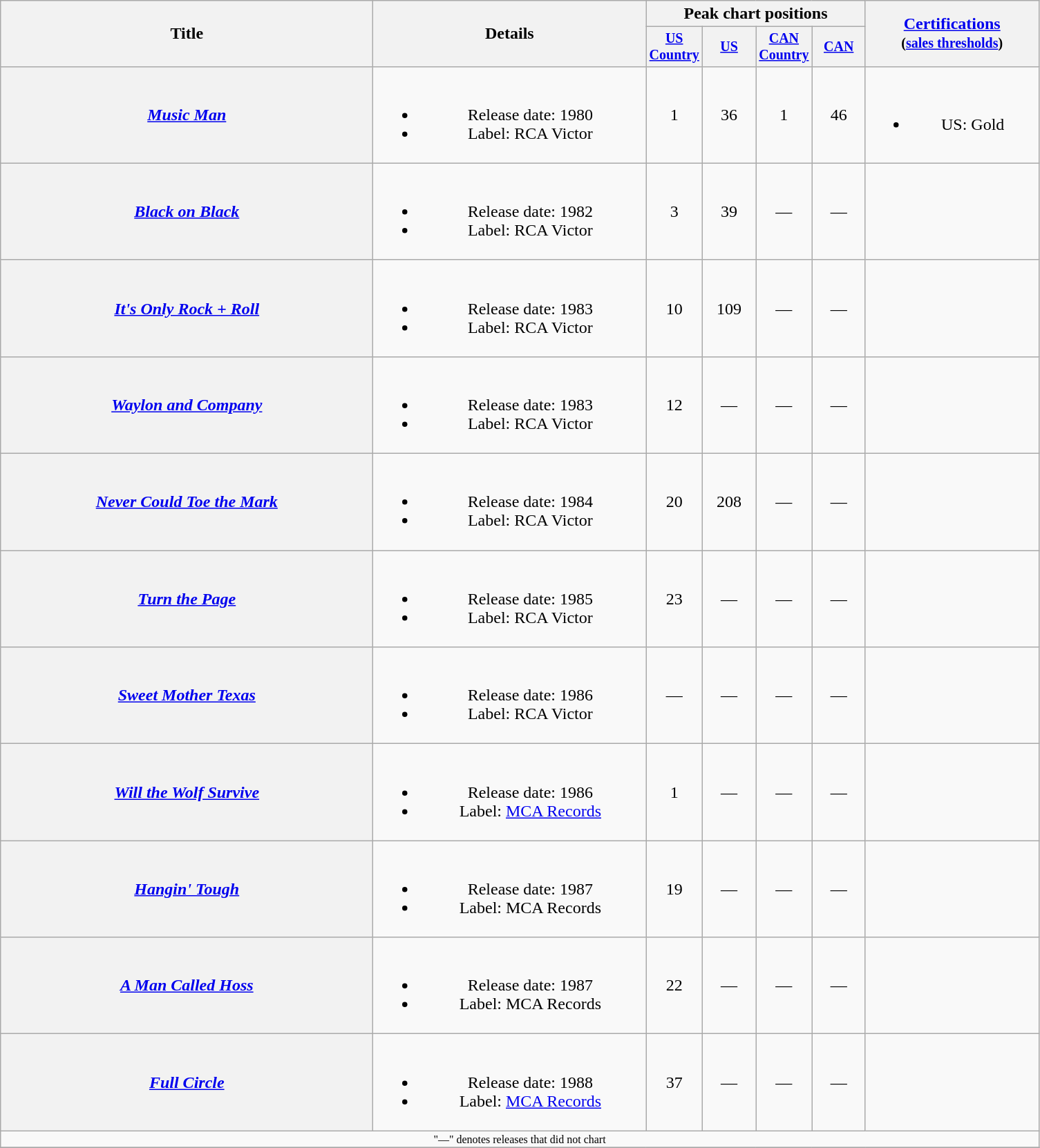<table class="wikitable plainrowheaders" style="text-align:center;">
<tr>
<th rowspan="2" style="width:22em;">Title</th>
<th rowspan="2" style="width:16em;">Details</th>
<th colspan="4">Peak chart positions</th>
<th rowspan="2" style="width:10em;"><a href='#'>Certifications</a><br><small>(<a href='#'>sales thresholds</a>)</small></th>
</tr>
<tr style="font-size:smaller;">
<th width="45"><a href='#'>US Country</a></th>
<th width="45"><a href='#'>US</a></th>
<th width="45"><a href='#'>CAN Country</a></th>
<th width="45"><a href='#'>CAN</a></th>
</tr>
<tr>
<th scope="row"><em><a href='#'>Music Man</a></em></th>
<td><br><ul><li>Release date: 1980</li><li>Label: RCA Victor</li></ul></td>
<td>1</td>
<td>36</td>
<td>1</td>
<td>46</td>
<td><br><ul><li>US: Gold</li></ul></td>
</tr>
<tr>
<th scope="row"><em><a href='#'>Black on Black</a></em></th>
<td><br><ul><li>Release date: 1982</li><li>Label: RCA Victor</li></ul></td>
<td>3</td>
<td>39</td>
<td>—</td>
<td>—</td>
<td></td>
</tr>
<tr>
<th scope="row"><em><a href='#'>It's Only Rock + Roll</a></em></th>
<td><br><ul><li>Release date: 1983</li><li>Label: RCA Victor</li></ul></td>
<td>10</td>
<td>109</td>
<td>—</td>
<td>—</td>
<td></td>
</tr>
<tr>
<th scope="row"><em><a href='#'>Waylon and Company</a></em></th>
<td><br><ul><li>Release date: 1983</li><li>Label: RCA Victor</li></ul></td>
<td>12</td>
<td>—</td>
<td>—</td>
<td>—</td>
<td></td>
</tr>
<tr>
<th scope="row"><em><a href='#'>Never Could Toe the Mark</a></em></th>
<td><br><ul><li>Release date: 1984</li><li>Label: RCA Victor</li></ul></td>
<td>20</td>
<td>208</td>
<td>—</td>
<td>—</td>
<td></td>
</tr>
<tr>
<th scope="row"><em><a href='#'>Turn the Page</a></em></th>
<td><br><ul><li>Release date: 1985</li><li>Label: RCA Victor</li></ul></td>
<td>23</td>
<td>—</td>
<td>—</td>
<td>—</td>
<td></td>
</tr>
<tr>
<th scope="row"><em><a href='#'>Sweet Mother Texas</a></em></th>
<td><br><ul><li>Release date: 1986</li><li>Label: RCA Victor</li></ul></td>
<td>—</td>
<td>—</td>
<td>—</td>
<td>—</td>
<td></td>
</tr>
<tr>
<th scope="row"><em><a href='#'>Will the Wolf Survive</a></em></th>
<td><br><ul><li>Release date: 1986</li><li>Label: <a href='#'>MCA Records</a></li></ul></td>
<td>1</td>
<td>—</td>
<td>—</td>
<td>—</td>
<td></td>
</tr>
<tr>
<th scope="row"><em><a href='#'>Hangin' Tough</a></em></th>
<td><br><ul><li>Release date: 1987</li><li>Label: MCA Records</li></ul></td>
<td>19</td>
<td>—</td>
<td>—</td>
<td>—</td>
<td></td>
</tr>
<tr>
<th scope="row"><em><a href='#'>A Man Called Hoss</a></em></th>
<td><br><ul><li>Release date: 1987</li><li>Label: MCA Records</li></ul></td>
<td>22</td>
<td>—</td>
<td>—</td>
<td>—</td>
<td></td>
</tr>
<tr>
<th scope="row"><em><a href='#'>Full Circle</a></em></th>
<td><br><ul><li>Release date: 1988</li><li>Label: <a href='#'>MCA Records</a></li></ul></td>
<td>37</td>
<td>—</td>
<td>—</td>
<td>—</td>
<td></td>
</tr>
<tr>
<td colspan="7" style="font-size:8pt">"—" denotes releases that did not chart</td>
</tr>
<tr>
</tr>
</table>
